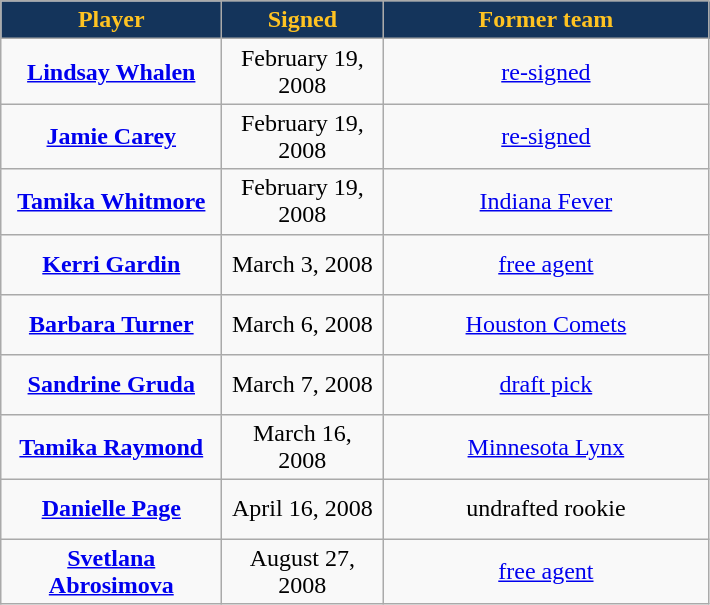<table class="wikitable" style="text-align: center">
<tr style="color:#ffc322; text-align:center; background:#ddd; background:#14345b;">
<td style="width:140px"><strong>Player</strong></td>
<td style="background:#14345B;color:#ffc322; width:100px"><strong>Signed</strong></td>
<td style="background:#14345B;color:#ffc322; width:210px"><strong>Former team</strong></td>
</tr>
<tr style="height:40px">
<td><strong><a href='#'>Lindsay Whalen</a></strong></td>
<td>February 19, 2008</td>
<td><a href='#'>re-signed</a></td>
</tr>
<tr style="height:40px">
<td><strong><a href='#'>Jamie Carey</a></strong></td>
<td>February 19, 2008</td>
<td><a href='#'>re-signed</a></td>
</tr>
<tr style="height:40px">
<td><strong><a href='#'>Tamika Whitmore</a></strong></td>
<td>February 19, 2008</td>
<td><a href='#'>Indiana Fever</a></td>
</tr>
<tr style="height:40px">
<td><strong><a href='#'>Kerri Gardin</a></strong></td>
<td>March 3, 2008</td>
<td><a href='#'>free agent</a></td>
</tr>
<tr style="height:40px">
<td><strong><a href='#'>Barbara Turner</a></strong></td>
<td>March 6, 2008</td>
<td><a href='#'>Houston Comets</a></td>
</tr>
<tr style="height:40px">
<td><strong><a href='#'>Sandrine Gruda</a></strong></td>
<td>March 7, 2008</td>
<td><a href='#'>draft pick</a></td>
</tr>
<tr style="height:40px">
<td><strong><a href='#'>Tamika Raymond</a></strong></td>
<td>March 16, 2008</td>
<td><a href='#'>Minnesota Lynx</a></td>
</tr>
<tr style="height:40px">
<td><strong><a href='#'>Danielle Page</a></strong></td>
<td>April 16, 2008</td>
<td>undrafted rookie</td>
</tr>
<tr style="height:40px">
<td><strong><a href='#'>Svetlana Abrosimova</a></strong></td>
<td>August 27, 2008</td>
<td><a href='#'>free agent</a></td>
</tr>
</table>
